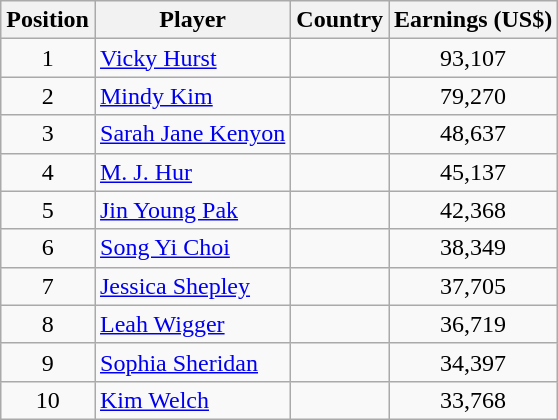<table class="wikitable">
<tr>
<th>Position</th>
<th>Player</th>
<th>Country</th>
<th>Earnings (US$)</th>
</tr>
<tr>
<td align=center>1</td>
<td><a href='#'>Vicky Hurst</a></td>
<td></td>
<td align=center>93,107</td>
</tr>
<tr>
<td align=center>2</td>
<td><a href='#'>Mindy Kim</a></td>
<td></td>
<td align=center>79,270</td>
</tr>
<tr>
<td align=center>3</td>
<td><a href='#'>Sarah Jane Kenyon</a></td>
<td></td>
<td align=center>48,637</td>
</tr>
<tr>
<td align=center>4</td>
<td><a href='#'>M. J. Hur</a></td>
<td></td>
<td align=center>45,137</td>
</tr>
<tr>
<td align=center>5</td>
<td><a href='#'>Jin Young Pak</a></td>
<td></td>
<td align=center>42,368</td>
</tr>
<tr>
<td align=center>6</td>
<td><a href='#'>Song Yi Choi</a></td>
<td></td>
<td align=center>38,349</td>
</tr>
<tr>
<td align=center>7</td>
<td><a href='#'>Jessica Shepley</a></td>
<td></td>
<td align=center>37,705</td>
</tr>
<tr>
<td align=center>8</td>
<td><a href='#'>Leah Wigger</a></td>
<td></td>
<td align=center>36,719</td>
</tr>
<tr>
<td align=center>9</td>
<td><a href='#'>Sophia Sheridan</a></td>
<td></td>
<td align=center>34,397</td>
</tr>
<tr>
<td align=center>10</td>
<td><a href='#'>Kim Welch</a></td>
<td></td>
<td align=center>33,768</td>
</tr>
</table>
